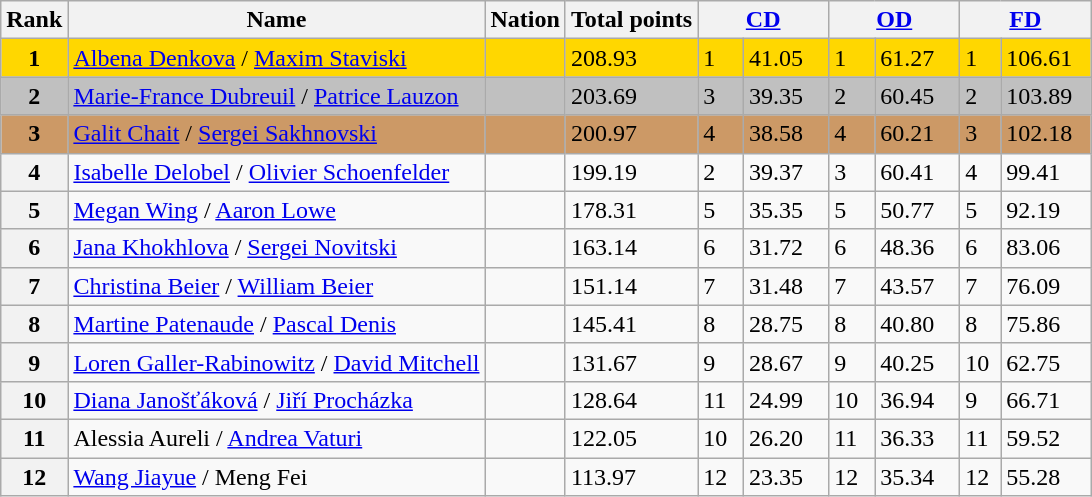<table class="wikitable">
<tr>
<th>Rank</th>
<th>Name</th>
<th>Nation</th>
<th>Total points</th>
<th colspan="2" width="80px"><a href='#'>CD</a></th>
<th colspan="2" width="80px"><a href='#'>OD</a></th>
<th colspan="2" width="80px"><a href='#'>FD</a></th>
</tr>
<tr bgcolor="gold">
<td align="center"><strong>1</strong></td>
<td><a href='#'>Albena Denkova</a> / <a href='#'>Maxim Staviski</a></td>
<td></td>
<td>208.93</td>
<td>1</td>
<td>41.05</td>
<td>1</td>
<td>61.27</td>
<td>1</td>
<td>106.61</td>
</tr>
<tr bgcolor="silver">
<td align="center"><strong>2</strong></td>
<td><a href='#'>Marie-France Dubreuil</a> / <a href='#'>Patrice Lauzon</a></td>
<td></td>
<td>203.69</td>
<td>3</td>
<td>39.35</td>
<td>2</td>
<td>60.45</td>
<td>2</td>
<td>103.89</td>
</tr>
<tr bgcolor="cc9966">
<td align="center"><strong>3</strong></td>
<td><a href='#'>Galit Chait</a> / <a href='#'>Sergei Sakhnovski</a></td>
<td></td>
<td>200.97</td>
<td>4</td>
<td>38.58</td>
<td>4</td>
<td>60.21</td>
<td>3</td>
<td>102.18</td>
</tr>
<tr>
<th>4</th>
<td><a href='#'>Isabelle Delobel</a> / <a href='#'>Olivier Schoenfelder</a></td>
<td></td>
<td>199.19</td>
<td>2</td>
<td>39.37</td>
<td>3</td>
<td>60.41</td>
<td>4</td>
<td>99.41</td>
</tr>
<tr>
<th>5</th>
<td><a href='#'>Megan Wing</a> / <a href='#'>Aaron Lowe</a></td>
<td></td>
<td>178.31</td>
<td>5</td>
<td>35.35</td>
<td>5</td>
<td>50.77</td>
<td>5</td>
<td>92.19</td>
</tr>
<tr>
<th>6</th>
<td><a href='#'>Jana Khokhlova</a> / <a href='#'>Sergei Novitski</a></td>
<td></td>
<td>163.14</td>
<td>6</td>
<td>31.72</td>
<td>6</td>
<td>48.36</td>
<td>6</td>
<td>83.06</td>
</tr>
<tr>
<th>7</th>
<td><a href='#'>Christina Beier</a> / <a href='#'>William Beier</a></td>
<td></td>
<td>151.14</td>
<td>7</td>
<td>31.48</td>
<td>7</td>
<td>43.57</td>
<td>7</td>
<td>76.09</td>
</tr>
<tr>
<th>8</th>
<td><a href='#'>Martine Patenaude</a> / <a href='#'>Pascal Denis</a></td>
<td></td>
<td>145.41</td>
<td>8</td>
<td>28.75</td>
<td>8</td>
<td>40.80</td>
<td>8</td>
<td>75.86</td>
</tr>
<tr>
<th>9</th>
<td><a href='#'>Loren Galler-Rabinowitz</a> / <a href='#'>David Mitchell</a></td>
<td></td>
<td>131.67</td>
<td>9</td>
<td>28.67</td>
<td>9</td>
<td>40.25</td>
<td>10</td>
<td>62.75</td>
</tr>
<tr>
<th>10</th>
<td><a href='#'>Diana Janošťáková</a> / <a href='#'>Jiří Procházka</a></td>
<td></td>
<td>128.64</td>
<td>11</td>
<td>24.99</td>
<td>10</td>
<td>36.94</td>
<td>9</td>
<td>66.71</td>
</tr>
<tr>
<th>11</th>
<td>Alessia Aureli / <a href='#'>Andrea Vaturi</a></td>
<td></td>
<td>122.05</td>
<td>10</td>
<td>26.20</td>
<td>11</td>
<td>36.33</td>
<td>11</td>
<td>59.52</td>
</tr>
<tr>
<th>12</th>
<td><a href='#'>Wang Jiayue</a> / Meng Fei</td>
<td></td>
<td>113.97</td>
<td>12</td>
<td>23.35</td>
<td>12</td>
<td>35.34</td>
<td>12</td>
<td>55.28</td>
</tr>
</table>
